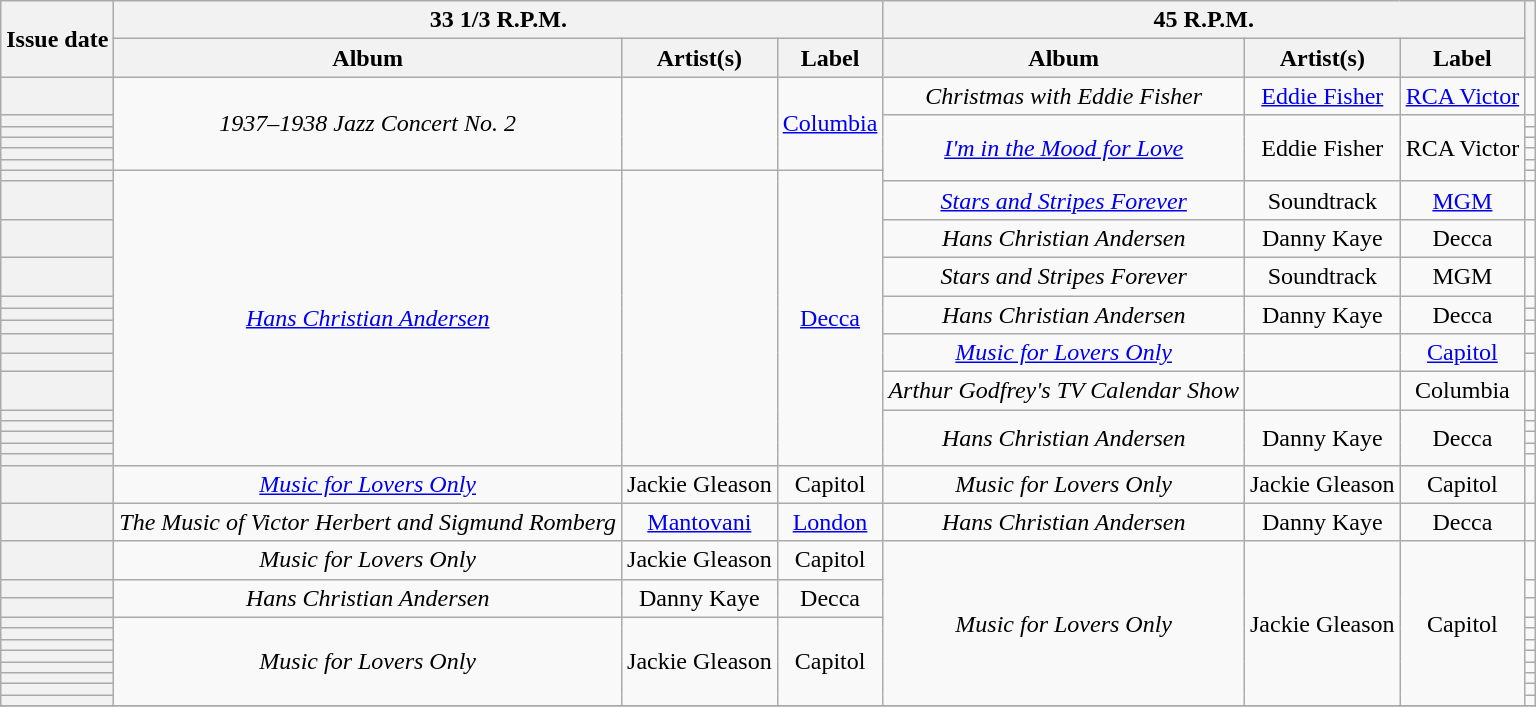<table class="wikitable sortable plainrowheaders" style="text-align: center">
<tr>
<th scope=col rowspan=2>Issue date</th>
<th scope=col colspan=3>33 1/3 R.P.M.</th>
<th scope=col colspan=3>45 R.P.M.</th>
<th scope=col class="unsortable" rowspan=2></th>
</tr>
<tr>
<th scope=col>Album</th>
<th scope=col>Artist(s)</th>
<th scope=col>Label</th>
<th scope=col>Album</th>
<th scope=col>Artist(s)</th>
<th scope=col>Label</th>
</tr>
<tr>
<th scope="row"></th>
<td rowspan=6><em>1937–1938 Jazz Concert No. 2</em></td>
<td rowspan=6></td>
<td rowspan=6><a href='#'>Columbia</a></td>
<td><em>Christmas with Eddie Fisher</em></td>
<td><a href='#'>Eddie Fisher</a></td>
<td><a href='#'>RCA Victor</a></td>
<td style="text-align: center;"></td>
</tr>
<tr>
<th scope="row"></th>
<td rowspan=6><em><a href='#'>I'm in the Mood for Love</a></em></td>
<td rowspan=6>Eddie Fisher</td>
<td rowspan=6>RCA Victor</td>
<td style="text-align: center;"></td>
</tr>
<tr>
<th scope="row"></th>
<td style="text-align: center;"></td>
</tr>
<tr>
<th scope="row"></th>
<td style="text-align: center;"></td>
</tr>
<tr>
<th scope="row"></th>
<td style="text-align: center;"></td>
</tr>
<tr>
<th scope="row"></th>
<td style="text-align: center;"></td>
</tr>
<tr>
<th scope="row"></th>
<td rowspan=15><em><a href='#'>Hans Christian Andersen</a></em></td>
<td rowspan=15></td>
<td rowspan=15><a href='#'>Decca</a></td>
<td style="text-align: center;"></td>
</tr>
<tr>
<th scope="row"></th>
<td><em><a href='#'>Stars and Stripes Forever</a></em></td>
<td>Soundtrack</td>
<td><a href='#'>MGM</a></td>
<td style="text-align: center;"></td>
</tr>
<tr>
<th scope="row"></th>
<td><em>Hans Christian Andersen</em></td>
<td data-sort-value="Kaye, Danny">Danny Kaye</td>
<td>Decca</td>
<td style="text-align: center;"></td>
</tr>
<tr>
<th scope="row"></th>
<td><em>Stars and Stripes Forever</em></td>
<td>Soundtrack</td>
<td>MGM</td>
<td style="text-align: center;"></td>
</tr>
<tr>
<th scope="row"></th>
<td rowspan=3><em>Hans Christian Andersen</em></td>
<td data-sort-value="Kaye, Danny" rowspan=3>Danny Kaye</td>
<td rowspan=3>Decca</td>
<td style="text-align: center;"></td>
</tr>
<tr>
<th scope="row"></th>
<td style="text-align: center;"></td>
</tr>
<tr>
<th scope="row"></th>
<td style="text-align: center;"></td>
</tr>
<tr>
<th scope="row"></th>
<td rowspan=2><em><a href='#'>Music for Lovers Only</a></em></td>
<td rowspan=2></td>
<td rowspan=2><a href='#'>Capitol</a></td>
<td style="text-align: center;"></td>
</tr>
<tr>
<th scope="row"></th>
<td style="text-align: center;"></td>
</tr>
<tr>
<th scope="row"></th>
<td><em>Arthur Godfrey's TV Calendar Show</em></td>
<td></td>
<td>Columbia</td>
<td style="text-align: center;"></td>
</tr>
<tr>
<th scope="row"></th>
<td rowspan=5><em>Hans Christian Andersen</em></td>
<td data-sort-value="Kaye, Danny" rowspan=5>Danny Kaye</td>
<td rowspan=5>Decca</td>
<td style="text-align: center;"></td>
</tr>
<tr>
<th scope="row"></th>
<td style="text-align: center;"></td>
</tr>
<tr>
<th scope="row"></th>
<td style="text-align: center;"></td>
</tr>
<tr>
<th scope="row"></th>
<td style="text-align: center;"></td>
</tr>
<tr>
<th scope="row"></th>
<td style="text-align: center;"></td>
</tr>
<tr>
<th scope="row"></th>
<td><em><a href='#'>Music for Lovers Only</a></em></td>
<td data-sort-value="Gleason, Jackie">Jackie Gleason</td>
<td>Capitol</td>
<td><em>Music for Lovers Only</em></td>
<td data-sort-value="Gleason, Jackie">Jackie Gleason</td>
<td>Capitol</td>
<td style="text-align: center;"></td>
</tr>
<tr>
<th scope="row"></th>
<td><em>The Music of Victor Herbert and Sigmund Romberg</em></td>
<td><a href='#'>Mantovani</a></td>
<td><a href='#'>London</a></td>
<td><em>Hans Christian Andersen</em></td>
<td data-sort-value="Kaye, Danny">Danny Kaye</td>
<td>Decca</td>
<td style="text-align: center;"></td>
</tr>
<tr>
<th scope="row"></th>
<td><em>Music for Lovers Only</em></td>
<td data-sort-value="Gleason, Jackie">Jackie Gleason</td>
<td>Capitol</td>
<td rowspan=11><em>Music for Lovers Only</em></td>
<td data-sort-value="Gleason, Jackie" rowspan=11>Jackie Gleason</td>
<td rowspan=11>Capitol</td>
<td style="text-align: center;"></td>
</tr>
<tr>
<th scope="row"></th>
<td rowspan=2><em>Hans Christian Andersen</em></td>
<td data-sort-value="Kaye, Danny" rowspan=2>Danny Kaye</td>
<td rowspan=2>Decca</td>
<td style="text-align: center;"></td>
</tr>
<tr>
<th scope="row"></th>
<td style="text-align: center;"></td>
</tr>
<tr>
<th scope="row"></th>
<td rowspan=8><em>Music for Lovers Only</em></td>
<td data-sort-value="Gleason, Jackie" rowspan=8>Jackie Gleason</td>
<td rowspan=8>Capitol</td>
<td style="text-align: center;"></td>
</tr>
<tr>
<th scope="row"></th>
<td style="text-align: center;"></td>
</tr>
<tr>
<th scope="row"></th>
<td style="text-align: center;"></td>
</tr>
<tr>
<th scope="row"></th>
<td style="text-align: center;"></td>
</tr>
<tr>
<th scope="row"></th>
<td style="text-align: center;"></td>
</tr>
<tr>
<th scope="row"></th>
<td style="text-align: center;"></td>
</tr>
<tr>
<th scope="row"></th>
<td style="text-align: center;"></td>
</tr>
<tr>
<th scope="row"></th>
<td style="text-align: center;"></td>
</tr>
<tr>
</tr>
</table>
